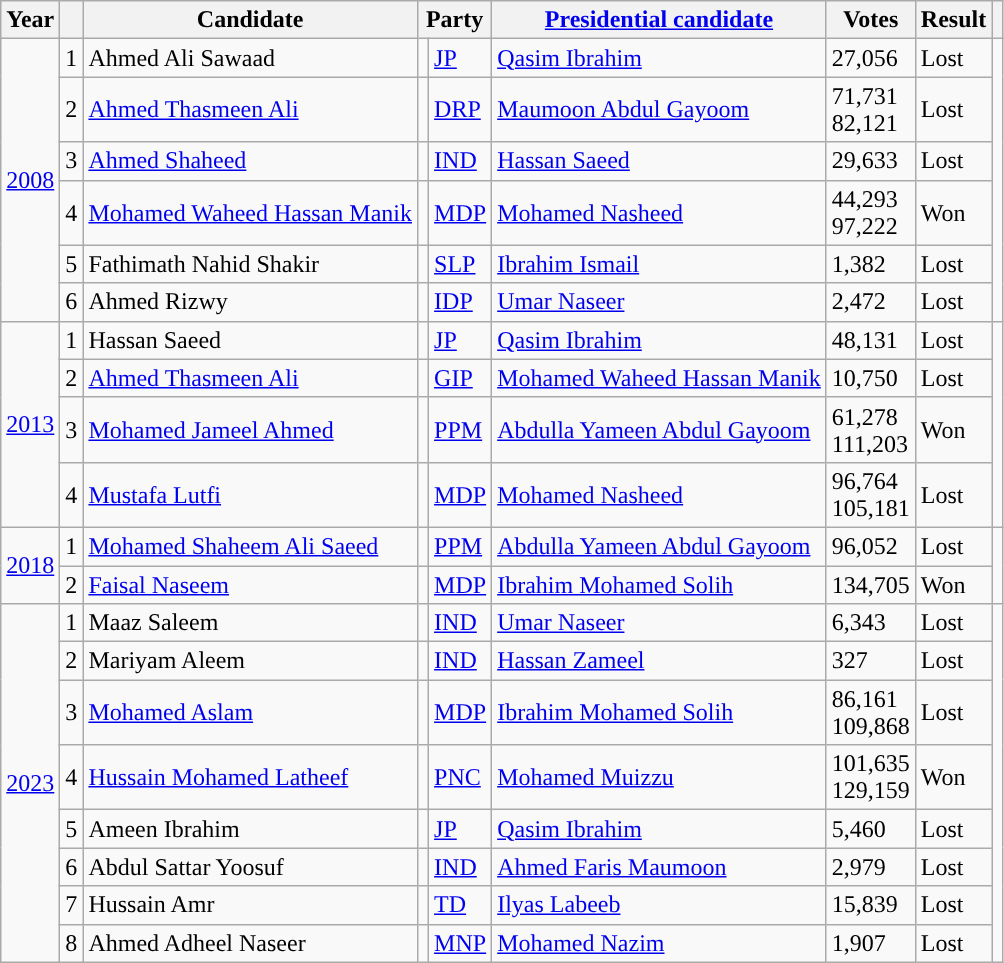<table class="wikitable">
<tr>
<th>Year</th>
<th></th>
<th>Candidate</th>
<th colspan="2">Party</th>
<th><a href='#'>Presidential candidate</a></th>
<th>Votes</th>
<th>Result</th>
<th></th>
</tr>
<tr>
<td rowspan="6"><a href='#'>2008</a></td>
<td>1</td>
<td>Ahmed Ali Sawaad</td>
<td ! style="background:"></td>
<td><a href='#'>JP</a></td>
<td><a href='#'>Qasim Ibrahim</a></td>
<td>27,056</td>
<td>Lost</td>
<td rowspan="6"></td>
</tr>
<tr>
<td>2</td>
<td><a href='#'>Ahmed Thasmeen Ali</a></td>
<td ! style="background:"></td>
<td><a href='#'>DRP</a></td>
<td><a href='#'>Maumoon Abdul Gayoom</a></td>
<td>71,731<br>82,121 </td>
<td>Lost</td>
</tr>
<tr>
<td>3</td>
<td><a href='#'>Ahmed Shaheed</a></td>
<td ! style="background:"></td>
<td><a href='#'>IND</a></td>
<td><a href='#'>Hassan Saeed</a></td>
<td>29,633</td>
<td>Lost</td>
</tr>
<tr>
<td>4</td>
<td><a href='#'>Mohamed Waheed Hassan Manik</a></td>
<td ! style="background:"></td>
<td><a href='#'>MDP</a></td>
<td><a href='#'>Mohamed Nasheed</a></td>
<td>44,293<br>97,222 </td>
<td>Won</td>
</tr>
<tr>
<td>5</td>
<td>Fathimath Nahid Shakir</td>
<td ! style="background:"></td>
<td><a href='#'>SLP</a></td>
<td><a href='#'>Ibrahim Ismail</a></td>
<td>1,382</td>
<td>Lost</td>
</tr>
<tr>
<td>6</td>
<td>Ahmed Rizwy</td>
<td ! style="background:"></td>
<td><a href='#'>IDP</a></td>
<td><a href='#'>Umar Naseer</a></td>
<td>2,472</td>
<td>Lost</td>
</tr>
<tr>
<td rowspan="4"><a href='#'>2013</a></td>
<td>1</td>
<td>Hassan Saeed</td>
<td ! style="background:"></td>
<td><a href='#'>JP</a></td>
<td><a href='#'>Qasim Ibrahim</a></td>
<td>48,131</td>
<td>Lost</td>
<td rowspan="4"></td>
</tr>
<tr>
<td>2</td>
<td><a href='#'>Ahmed Thasmeen Ali</a></td>
<td ! style="background:"></td>
<td><a href='#'>GIP</a></td>
<td><a href='#'>Mohamed Waheed Hassan Manik</a></td>
<td>10,750</td>
<td>Lost</td>
</tr>
<tr>
<td>3</td>
<td><a href='#'>Mohamed Jameel Ahmed</a></td>
<td ! style="background:"></td>
<td><a href='#'>PPM</a></td>
<td><a href='#'>Abdulla Yameen Abdul Gayoom</a></td>
<td>61,278<br>111,203 </td>
<td>Won</td>
</tr>
<tr>
<td>4</td>
<td><a href='#'>Mustafa Lutfi</a></td>
<td ! style="background:"></td>
<td><a href='#'>MDP</a></td>
<td><a href='#'>Mohamed Nasheed</a></td>
<td>96,764<br>105,181 </td>
<td>Lost</td>
</tr>
<tr>
<td rowspan="2"><a href='#'>2018</a></td>
<td>1</td>
<td><a href='#'>Mohamed Shaheem Ali Saeed</a></td>
<td ! style="background:"></td>
<td><a href='#'>PPM</a></td>
<td><a href='#'>Abdulla Yameen Abdul Gayoom</a></td>
<td>96,052</td>
<td>Lost</td>
<td rowspan="2"></td>
</tr>
<tr>
<td>2</td>
<td><a href='#'>Faisal Naseem</a></td>
<td ! style="background:"></td>
<td><a href='#'>MDP</a></td>
<td><a href='#'>Ibrahim Mohamed Solih</a></td>
<td>134,705</td>
<td>Won</td>
</tr>
<tr>
<td rowspan="8"><a href='#'>2023</a></td>
<td>1</td>
<td>Maaz Saleem</td>
<td ! style="background:"></td>
<td><a href='#'>IND</a></td>
<td><a href='#'>Umar Naseer</a></td>
<td>6,343</td>
<td>Lost</td>
<td rowspan="8"></td>
</tr>
<tr>
<td>2</td>
<td>Mariyam Aleem</td>
<td ! style="background:"></td>
<td><a href='#'>IND</a></td>
<td><a href='#'>Hassan Zameel</a></td>
<td>327</td>
<td>Lost</td>
</tr>
<tr>
<td>3</td>
<td><a href='#'>Mohamed Aslam</a></td>
<td ! style="background:"></td>
<td><a href='#'>MDP</a></td>
<td><a href='#'>Ibrahim Mohamed Solih</a></td>
<td>86,161<br>109,868 </td>
<td>Lost</td>
</tr>
<tr>
<td>4</td>
<td><a href='#'>Hussain Mohamed Latheef</a></td>
<td ! style="background:"></td>
<td><a href='#'>PNC</a></td>
<td><a href='#'>Mohamed Muizzu</a></td>
<td>101,635<br>129,159 </td>
<td>Won</td>
</tr>
<tr>
<td>5</td>
<td>Ameen Ibrahim</td>
<td ! style="background:"></td>
<td><a href='#'>JP</a></td>
<td><a href='#'>Qasim Ibrahim</a></td>
<td>5,460</td>
<td>Lost</td>
</tr>
<tr>
<td>6</td>
<td>Abdul Sattar Yoosuf</td>
<td ! style="background:"></td>
<td><a href='#'>IND</a></td>
<td><a href='#'>Ahmed Faris Maumoon</a></td>
<td>2,979</td>
<td>Lost</td>
</tr>
<tr>
<td>7</td>
<td>Hussain Amr</td>
<td ! style="background:"></td>
<td><a href='#'>TD</a></td>
<td><a href='#'>Ilyas Labeeb</a></td>
<td>15,839</td>
<td>Lost</td>
</tr>
<tr>
<td>8</td>
<td>Ahmed Adheel Naseer</td>
<td ! style="background:"></td>
<td><a href='#'>MNP</a></td>
<td><a href='#'>Mohamed Nazim</a></td>
<td>1,907</td>
<td>Lost</td>
</tr>
</table>
